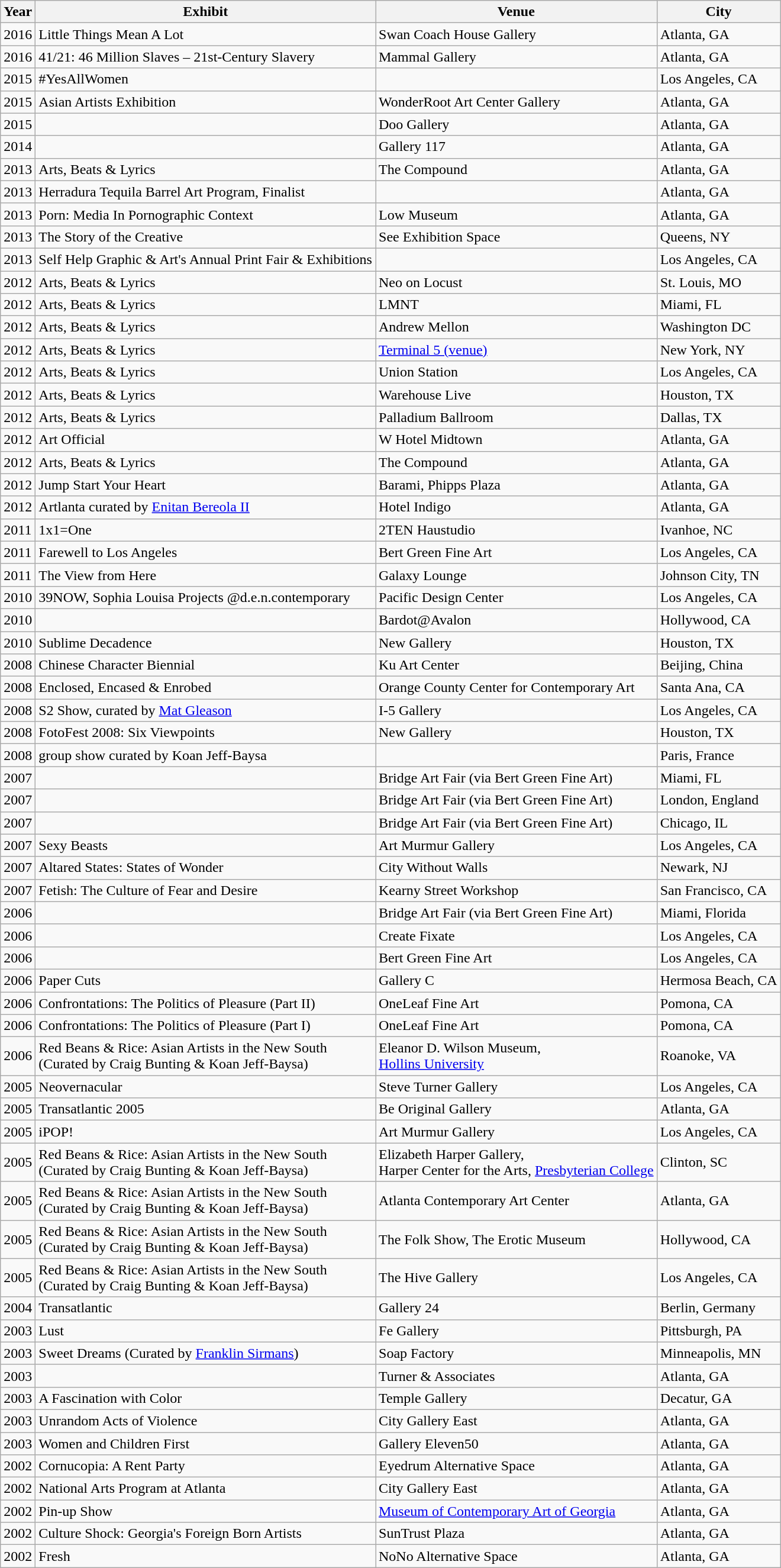<table class="wikitable">
<tr>
<th>Year</th>
<th>Exhibit</th>
<th>Venue</th>
<th>City</th>
</tr>
<tr>
<td>2016</td>
<td>Little Things Mean A Lot</td>
<td>Swan Coach House Gallery</td>
<td>Atlanta, GA</td>
</tr>
<tr>
<td>2016</td>
<td>41/21: 46 Million Slaves – 21st-Century Slavery</td>
<td>Mammal Gallery</td>
<td>Atlanta, GA</td>
</tr>
<tr>
<td>2015</td>
<td>#YesAllWomen</td>
<td></td>
<td>Los Angeles, CA</td>
</tr>
<tr>
<td>2015</td>
<td>Asian Artists Exhibition</td>
<td>WonderRoot Art Center Gallery</td>
<td>Atlanta, GA</td>
</tr>
<tr>
<td>2015</td>
<td></td>
<td>Doo Gallery</td>
<td>Atlanta, GA</td>
</tr>
<tr>
<td>2014</td>
<td></td>
<td>Gallery 117</td>
<td>Atlanta, GA</td>
</tr>
<tr>
<td>2013</td>
<td>Arts, Beats & Lyrics</td>
<td>The Compound</td>
<td>Atlanta, GA</td>
</tr>
<tr>
<td>2013</td>
<td>Herradura Tequila Barrel Art Program, Finalist</td>
<td></td>
<td>Atlanta, GA</td>
</tr>
<tr>
<td>2013</td>
<td>Porn: Media In Pornographic Context</td>
<td>Low Museum</td>
<td>Atlanta, GA</td>
</tr>
<tr>
<td>2013</td>
<td>The Story of the Creative</td>
<td>See Exhibition Space</td>
<td>Queens, NY</td>
</tr>
<tr>
<td>2013</td>
<td>Self Help Graphic & Art's Annual Print Fair & Exhibitions</td>
<td></td>
<td>Los Angeles, CA</td>
</tr>
<tr>
<td>2012</td>
<td>Arts, Beats & Lyrics</td>
<td>Neo on Locust</td>
<td>St. Louis, MO</td>
</tr>
<tr>
<td>2012</td>
<td>Arts, Beats & Lyrics</td>
<td>LMNT</td>
<td>Miami, FL</td>
</tr>
<tr>
<td>2012</td>
<td>Arts, Beats & Lyrics</td>
<td>Andrew Mellon</td>
<td>Washington DC</td>
</tr>
<tr>
<td>2012</td>
<td>Arts, Beats & Lyrics</td>
<td><a href='#'>Terminal 5 (venue)</a></td>
<td>New York, NY</td>
</tr>
<tr>
<td>2012</td>
<td>Arts, Beats & Lyrics</td>
<td>Union Station</td>
<td>Los Angeles, CA</td>
</tr>
<tr>
<td>2012</td>
<td>Arts, Beats & Lyrics</td>
<td>Warehouse Live</td>
<td>Houston, TX</td>
</tr>
<tr>
<td>2012</td>
<td>Arts, Beats & Lyrics</td>
<td>Palladium Ballroom</td>
<td>Dallas, TX</td>
</tr>
<tr>
<td>2012</td>
<td>Art Official</td>
<td>W Hotel Midtown</td>
<td>Atlanta, GA</td>
</tr>
<tr>
<td>2012</td>
<td>Arts, Beats & Lyrics</td>
<td>The Compound</td>
<td>Atlanta, GA</td>
</tr>
<tr>
<td>2012</td>
<td>Jump Start Your Heart</td>
<td>Barami, Phipps Plaza</td>
<td>Atlanta, GA</td>
</tr>
<tr>
<td>2012</td>
<td>Artlanta curated by <a href='#'>Enitan Bereola II</a></td>
<td>Hotel Indigo</td>
<td>Atlanta, GA</td>
</tr>
<tr>
<td>2011</td>
<td>1x1=One</td>
<td>2TEN Haustudio</td>
<td>Ivanhoe, NC</td>
</tr>
<tr>
<td>2011</td>
<td>Farewell to Los Angeles</td>
<td>Bert Green Fine Art</td>
<td>Los Angeles, CA</td>
</tr>
<tr>
<td>2011</td>
<td>The View from Here</td>
<td>Galaxy Lounge</td>
<td>Johnson City, TN</td>
</tr>
<tr>
<td>2010</td>
<td>39NOW, Sophia Louisa Projects @d.e.n.contemporary</td>
<td>Pacific Design Center</td>
<td>Los Angeles, CA</td>
</tr>
<tr>
<td>2010</td>
<td></td>
<td>Bardot@Avalon</td>
<td>Hollywood, CA</td>
</tr>
<tr>
<td>2010</td>
<td>Sublime Decadence</td>
<td>New Gallery</td>
<td>Houston, TX</td>
</tr>
<tr>
<td>2008</td>
<td>Chinese Character Biennial</td>
<td>Ku Art Center</td>
<td>Beijing, China</td>
</tr>
<tr>
<td>2008</td>
<td>Enclosed, Encased & Enrobed</td>
<td>Orange County Center for Contemporary Art</td>
<td>Santa Ana, CA</td>
</tr>
<tr>
<td>2008</td>
<td>S2 Show, curated by <a href='#'>Mat Gleason</a></td>
<td>I-5 Gallery</td>
<td>Los Angeles, CA</td>
</tr>
<tr>
<td>2008</td>
<td>FotoFest 2008: Six Viewpoints</td>
<td>New Gallery</td>
<td>Houston, TX</td>
</tr>
<tr>
<td>2008</td>
<td>group show curated by Koan Jeff-Baysa</td>
<td></td>
<td>Paris, France</td>
</tr>
<tr>
<td>2007</td>
<td></td>
<td>Bridge Art Fair (via Bert Green Fine Art)</td>
<td>Miami, FL</td>
</tr>
<tr>
<td>2007</td>
<td></td>
<td>Bridge Art Fair (via Bert Green Fine Art)</td>
<td>London, England</td>
</tr>
<tr>
<td>2007</td>
<td></td>
<td>Bridge Art Fair (via Bert Green Fine Art)</td>
<td>Chicago, IL</td>
</tr>
<tr>
<td>2007</td>
<td>Sexy Beasts</td>
<td>Art Murmur Gallery</td>
<td>Los Angeles, CA</td>
</tr>
<tr>
<td>2007</td>
<td>Altared States: States of Wonder</td>
<td>City Without Walls</td>
<td>Newark, NJ</td>
</tr>
<tr>
<td>2007</td>
<td>Fetish: The Culture of Fear and Desire</td>
<td>Kearny Street Workshop</td>
<td>San Francisco, CA</td>
</tr>
<tr>
<td>2006</td>
<td></td>
<td>Bridge Art Fair (via Bert Green Fine Art)</td>
<td>Miami, Florida</td>
</tr>
<tr>
<td>2006</td>
<td></td>
<td>Create Fixate</td>
<td>Los Angeles, CA</td>
</tr>
<tr>
<td>2006</td>
<td></td>
<td>Bert Green Fine Art</td>
<td>Los Angeles, CA</td>
</tr>
<tr>
<td>2006</td>
<td>Paper Cuts</td>
<td>Gallery C</td>
<td>Hermosa Beach, CA</td>
</tr>
<tr>
<td>2006</td>
<td>Confrontations: The Politics of Pleasure (Part II)</td>
<td>OneLeaf Fine Art</td>
<td>Pomona, CA</td>
</tr>
<tr>
<td>2006</td>
<td>Confrontations: The Politics of Pleasure (Part I)</td>
<td>OneLeaf Fine Art</td>
<td>Pomona, CA</td>
</tr>
<tr>
<td>2006</td>
<td>Red Beans & Rice: Asian Artists in the New South<br>(Curated by Craig Bunting & Koan Jeff-Baysa)</td>
<td>Eleanor D. Wilson Museum,<br><a href='#'>Hollins University</a></td>
<td>Roanoke, VA</td>
</tr>
<tr>
<td>2005</td>
<td>Neovernacular</td>
<td>Steve Turner Gallery</td>
<td>Los Angeles, CA</td>
</tr>
<tr>
<td>2005</td>
<td>Transatlantic 2005</td>
<td>Be Original Gallery</td>
<td>Atlanta, GA</td>
</tr>
<tr>
<td>2005</td>
<td>iPOP!</td>
<td>Art Murmur Gallery</td>
<td>Los Angeles, CA</td>
</tr>
<tr>
<td>2005</td>
<td>Red Beans & Rice: Asian Artists in the New South<br>(Curated by Craig Bunting & Koan Jeff-Baysa)</td>
<td>Elizabeth Harper Gallery,<br>Harper Center for the Arts, <a href='#'>Presbyterian College</a></td>
<td>Clinton, SC</td>
</tr>
<tr>
<td>2005</td>
<td>Red Beans & Rice: Asian Artists in the New South<br>(Curated by Craig Bunting & Koan Jeff-Baysa)</td>
<td>Atlanta Contemporary Art Center</td>
<td>Atlanta, GA</td>
</tr>
<tr>
<td>2005</td>
<td>Red Beans & Rice: Asian Artists in the New South<br>(Curated by Craig Bunting & Koan Jeff-Baysa)</td>
<td>The Folk Show, The Erotic Museum</td>
<td>Hollywood, CA</td>
</tr>
<tr>
<td>2005</td>
<td>Red Beans & Rice: Asian Artists in the New South<br>(Curated by Craig Bunting & Koan Jeff-Baysa)</td>
<td>The Hive Gallery</td>
<td>Los Angeles, CA</td>
</tr>
<tr>
<td>2004</td>
<td>Transatlantic</td>
<td>Gallery 24</td>
<td>Berlin, Germany</td>
</tr>
<tr>
<td>2003</td>
<td>Lust</td>
<td>Fe Gallery</td>
<td>Pittsburgh, PA</td>
</tr>
<tr>
<td>2003</td>
<td>Sweet Dreams (Curated by <a href='#'>Franklin Sirmans</a>)</td>
<td>Soap Factory</td>
<td>Minneapolis, MN</td>
</tr>
<tr>
<td>2003</td>
<td></td>
<td>Turner & Associates</td>
<td>Atlanta, GA</td>
</tr>
<tr>
<td>2003</td>
<td>A Fascination with Color</td>
<td>Temple Gallery</td>
<td>Decatur, GA</td>
</tr>
<tr>
<td>2003</td>
<td>Unrandom Acts of Violence</td>
<td>City Gallery East</td>
<td>Atlanta, GA</td>
</tr>
<tr>
<td>2003</td>
<td>Women and Children First</td>
<td>Gallery Eleven50</td>
<td>Atlanta, GA</td>
</tr>
<tr>
<td>2002</td>
<td>Cornucopia: A Rent Party</td>
<td>Eyedrum Alternative Space</td>
<td>Atlanta, GA</td>
</tr>
<tr>
<td>2002</td>
<td>National Arts Program at Atlanta</td>
<td>City Gallery East</td>
<td>Atlanta, GA</td>
</tr>
<tr>
<td>2002</td>
<td>Pin-up Show</td>
<td><a href='#'>Museum of Contemporary Art of Georgia</a></td>
<td>Atlanta, GA</td>
</tr>
<tr>
<td>2002</td>
<td>Culture Shock: Georgia's Foreign Born Artists</td>
<td>SunTrust Plaza</td>
<td>Atlanta, GA</td>
</tr>
<tr>
<td>2002</td>
<td>Fresh</td>
<td>NoNo Alternative Space</td>
<td>Atlanta, GA</td>
</tr>
</table>
